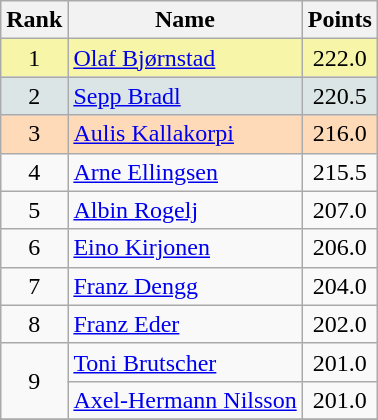<table class="wikitable sortable">
<tr>
<th align=Center>Rank</th>
<th>Name</th>
<th>Points</th>
</tr>
<tr style="background:#F7F6A8">
<td align=center>1</td>
<td> <a href='#'>Olaf Bjørnstad</a></td>
<td align=center>222.0</td>
</tr>
<tr style="background: #DCE5E5;">
<td align=center>2</td>
<td> <a href='#'>Sepp Bradl</a></td>
<td align=center>220.5</td>
</tr>
<tr style="background: #FFDAB9;">
<td align=center>3</td>
<td> <a href='#'>Aulis Kallakorpi</a></td>
<td align=center>216.0</td>
</tr>
<tr>
<td align=center>4</td>
<td> <a href='#'>Arne Ellingsen</a></td>
<td align=center>215.5</td>
</tr>
<tr>
<td align=center>5</td>
<td> <a href='#'>Albin Rogelj</a></td>
<td align=center>207.0</td>
</tr>
<tr>
<td align=center>6</td>
<td> <a href='#'>Eino Kirjonen</a></td>
<td align=center>206.0</td>
</tr>
<tr>
<td align=center>7</td>
<td> <a href='#'>Franz Dengg</a></td>
<td align=center>204.0</td>
</tr>
<tr>
<td align=center>8</td>
<td> <a href='#'>Franz Eder</a></td>
<td align=center>202.0</td>
</tr>
<tr>
<td rowspan=2 align=center>9</td>
<td> <a href='#'>Toni Brutscher</a></td>
<td align=center>201.0</td>
</tr>
<tr>
<td> <a href='#'>Axel-Hermann Nilsson</a></td>
<td align=center>201.0</td>
</tr>
<tr>
</tr>
</table>
